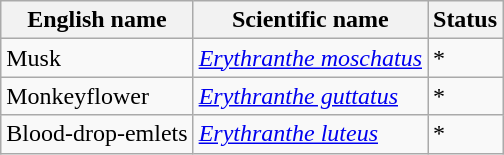<table class="wikitable" |>
<tr>
<th>English name</th>
<th>Scientific name</th>
<th>Status</th>
</tr>
<tr>
<td>Musk</td>
<td><em><a href='#'>Erythranthe moschatus</a></em></td>
<td>*</td>
</tr>
<tr>
<td>Monkeyflower</td>
<td><em><a href='#'>Erythranthe guttatus</a></em></td>
<td>*</td>
</tr>
<tr>
<td>Blood-drop-emlets</td>
<td><em><a href='#'>Erythranthe luteus</a></em></td>
<td>*</td>
</tr>
</table>
